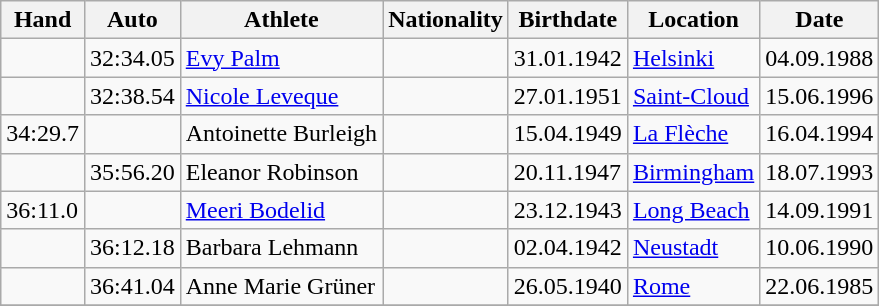<table class="wikitable">
<tr>
<th>Hand</th>
<th>Auto</th>
<th>Athlete</th>
<th>Nationality</th>
<th>Birthdate</th>
<th>Location</th>
<th>Date</th>
</tr>
<tr>
<td></td>
<td>32:34.05</td>
<td><a href='#'>Evy Palm</a></td>
<td></td>
<td>31.01.1942</td>
<td><a href='#'>Helsinki</a></td>
<td>04.09.1988</td>
</tr>
<tr>
<td></td>
<td>32:38.54</td>
<td><a href='#'>Nicole Leveque</a></td>
<td></td>
<td>27.01.1951</td>
<td><a href='#'>Saint-Cloud</a></td>
<td>15.06.1996</td>
</tr>
<tr>
<td>34:29.7</td>
<td></td>
<td>Antoinette Burleigh</td>
<td></td>
<td>15.04.1949</td>
<td><a href='#'>La Flèche</a></td>
<td>16.04.1994</td>
</tr>
<tr>
<td></td>
<td>35:56.20</td>
<td>Eleanor Robinson</td>
<td></td>
<td>20.11.1947</td>
<td><a href='#'>Birmingham</a></td>
<td>18.07.1993</td>
</tr>
<tr>
<td>36:11.0</td>
<td></td>
<td><a href='#'>Meeri Bodelid</a></td>
<td></td>
<td>23.12.1943</td>
<td><a href='#'>Long Beach</a></td>
<td>14.09.1991</td>
</tr>
<tr>
<td></td>
<td>36:12.18</td>
<td>Barbara Lehmann</td>
<td></td>
<td>02.04.1942</td>
<td><a href='#'>Neustadt</a></td>
<td>10.06.1990</td>
</tr>
<tr>
<td></td>
<td>36:41.04</td>
<td>Anne Marie Grüner</td>
<td></td>
<td>26.05.1940</td>
<td><a href='#'>Rome</a></td>
<td>22.06.1985</td>
</tr>
<tr>
</tr>
</table>
